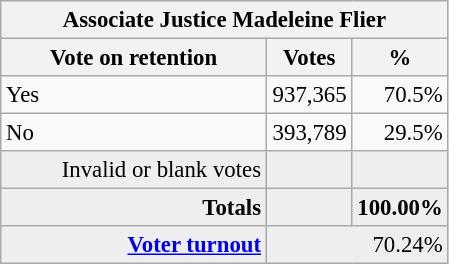<table class="wikitable" style="font-size: 95%;">
<tr style="background-color:#E9E9E9">
<th colspan=7>Associate Justice Madeleine Flier</th>
</tr>
<tr style="background-color:#E9E9E9">
<th style="width: 170px">Vote on retention</th>
<th style="width: 50px">Votes</th>
<th style="width: 40px">%</th>
</tr>
<tr>
<td>Yes</td>
<td align="right">937,365</td>
<td align="right">70.5%</td>
</tr>
<tr>
<td>No</td>
<td align="right">393,789</td>
<td align="right">29.5%</td>
</tr>
<tr bgcolor="#EEEEEE">
<td align="right">Invalid or blank votes</td>
<td align="right"></td>
<td align="right"></td>
</tr>
<tr bgcolor="#EEEEEE">
<td align="right"><strong>Totals</strong></td>
<td align="right"><strong></strong></td>
<td align="right"><strong>100.00%</strong></td>
</tr>
<tr bgcolor="#EEEEEE">
<td align="right"><strong><a href='#'>Voter turnout</a></strong></td>
<td colspan="2" align="right">70.24%</td>
</tr>
</table>
